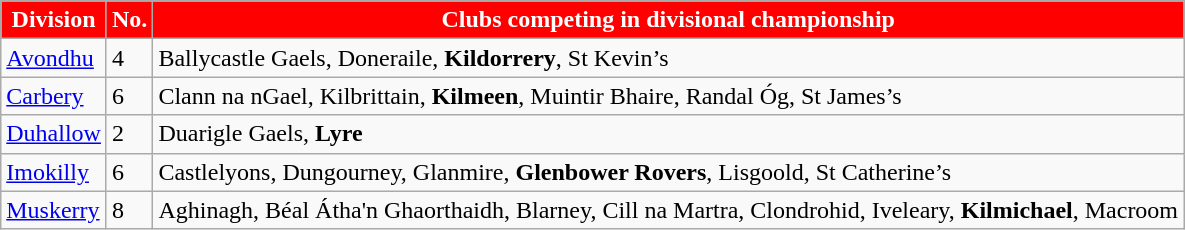<table class="wikitable sortable" style="text-align:left">
<tr>
<th style="background:red;color:white">Division</th>
<th style="background:red;color:white">No.</th>
<th style="background:red;color:white">Clubs competing in divisional championship</th>
</tr>
<tr>
<td><a href='#'>Avondhu</a></td>
<td>4</td>
<td>Ballycastle Gaels, Doneraile, <strong>Kildorrery</strong>, St Kevin’s</td>
</tr>
<tr>
<td><a href='#'>Carbery</a></td>
<td>6</td>
<td>Clann na nGael, Kilbrittain, <strong>Kilmeen</strong>, Muintir Bhaire, Randal Óg, St James’s</td>
</tr>
<tr>
<td><a href='#'>Duhallow</a></td>
<td>2</td>
<td>Duarigle Gaels, <strong>Lyre</strong></td>
</tr>
<tr>
<td><a href='#'>Imokilly</a></td>
<td>6</td>
<td>Castlelyons, Dungourney, Glanmire, <strong>Glenbower Rovers</strong>, Lisgoold, St Catherine’s</td>
</tr>
<tr>
<td><a href='#'>Muskerry</a></td>
<td>8</td>
<td>Aghinagh, Béal Átha'n Ghaorthaidh, Blarney, Cill na Martra, Clondrohid, Iveleary, <strong>Kilmichael</strong>, Macroom</td>
</tr>
</table>
